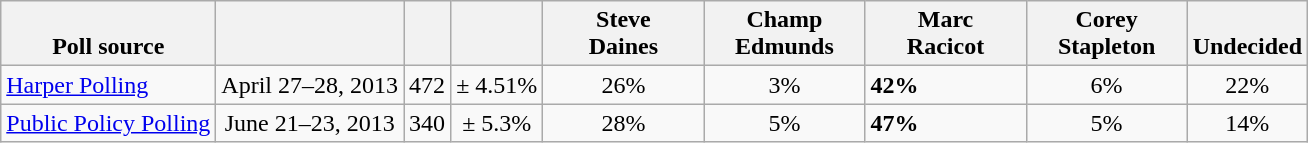<table class="wikitable">
<tr valign= bottom>
<th>Poll source</th>
<th></th>
<th></th>
<th></th>
<th style="width:100px;">Steve<br>Daines</th>
<th style="width:100px;">Champ<br>Edmunds</th>
<th style="width:100px;">Marc<br>Racicot</th>
<th style="width:100px;">Corey<br>Stapleton</th>
<th>Undecided</th>
</tr>
<tr>
<td><a href='#'>Harper Polling</a></td>
<td align=center>April 27–28, 2013</td>
<td align=center>472</td>
<td align=center>± 4.51%</td>
<td align=center>26%</td>
<td align=center>3%</td>
<td><strong>42%</strong></td>
<td align=center>6%</td>
<td align=center>22%</td>
</tr>
<tr>
<td><a href='#'>Public Policy Polling</a></td>
<td align=center>June 21–23, 2013</td>
<td align=center>340</td>
<td align=center>± 5.3%</td>
<td align=center>28%</td>
<td align=center>5%</td>
<td><strong>47%</strong></td>
<td align=center>5%</td>
<td align=center>14%</td>
</tr>
</table>
